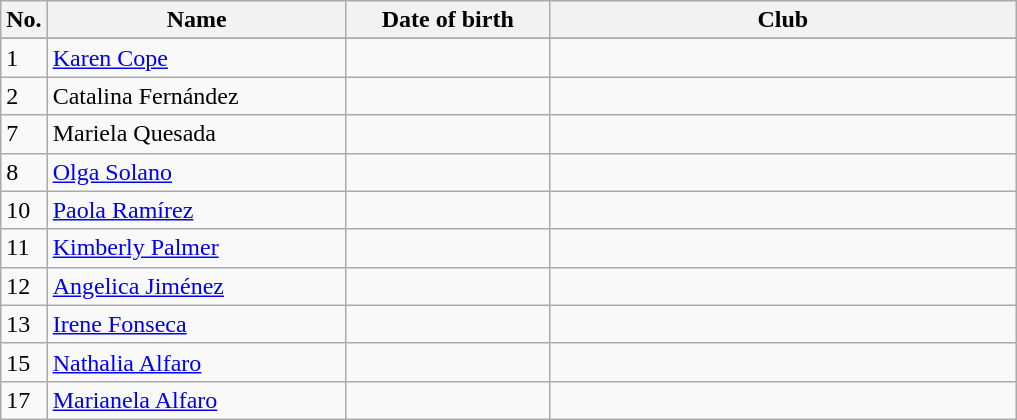<table class=wikitable sortable style=font-size:100%; text-align:center;>
<tr>
<th>No.</th>
<th style=width:12em>Name</th>
<th style=width:8em>Date of birth</th>
<th style=width:19em>Club</th>
</tr>
<tr>
</tr>
<tr ||>
</tr>
<tr>
<td>1</td>
<td><a href='#'>Karen Cope</a></td>
<td></td>
<td></td>
</tr>
<tr>
<td>2</td>
<td>Catalina Fernández</td>
<td></td>
<td></td>
</tr>
<tr>
<td>7</td>
<td>Mariela Quesada</td>
<td></td>
<td></td>
</tr>
<tr>
<td>8</td>
<td><a href='#'>Olga Solano</a></td>
<td></td>
<td></td>
</tr>
<tr>
<td>10</td>
<td><a href='#'>Paola Ramírez</a></td>
<td></td>
<td></td>
</tr>
<tr>
<td>11</td>
<td><a href='#'>Kimberly Palmer</a></td>
<td></td>
<td></td>
</tr>
<tr>
<td>12</td>
<td><a href='#'>Angelica Jiménez</a></td>
<td></td>
<td></td>
</tr>
<tr>
<td>13</td>
<td><a href='#'>Irene Fonseca</a></td>
<td></td>
<td></td>
</tr>
<tr>
<td>15</td>
<td><a href='#'>Nathalia Alfaro</a></td>
<td></td>
<td></td>
</tr>
<tr>
<td>17</td>
<td><a href='#'>Marianela Alfaro</a></td>
<td></td>
<td></td>
</tr>
</table>
